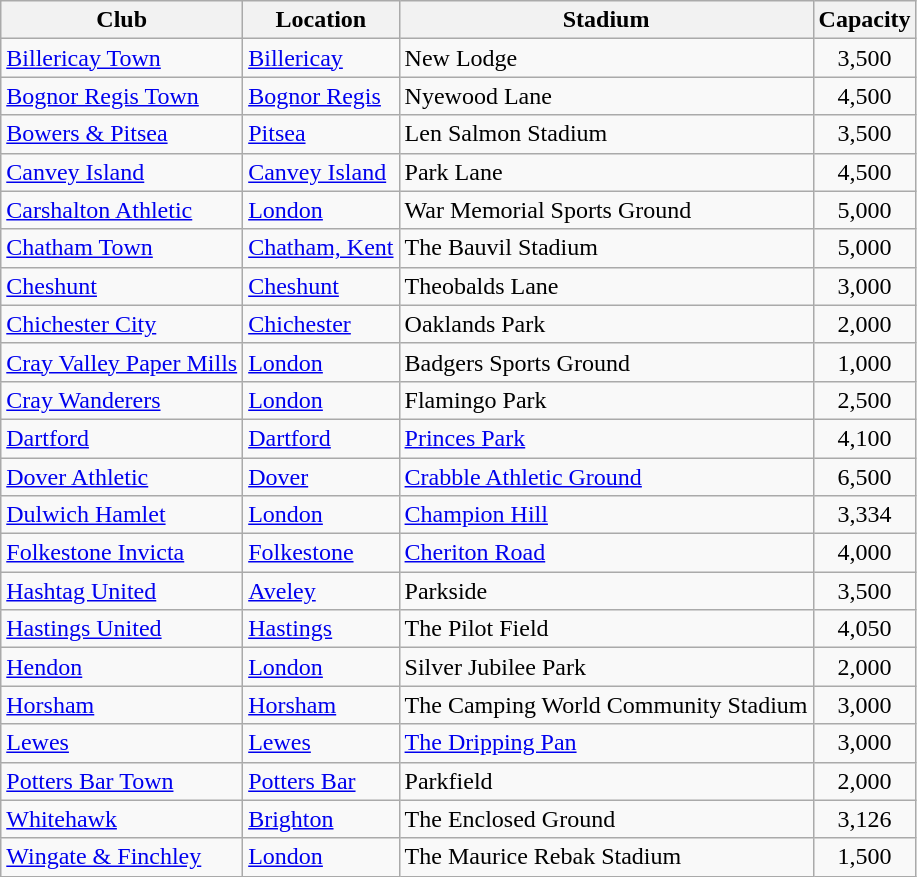<table class="wikitable sortable">
<tr>
<th>Club</th>
<th>Location</th>
<th>Stadium</th>
<th>Capacity</th>
</tr>
<tr>
<td><a href='#'>Billericay Town</a></td>
<td><a href='#'>Billericay</a></td>
<td>New Lodge</td>
<td style="text-align:center;">3,500</td>
</tr>
<tr>
<td><a href='#'>Bognor Regis Town</a></td>
<td><a href='#'>Bognor Regis</a></td>
<td>Nyewood Lane</td>
<td style="text-align:center;">4,500</td>
</tr>
<tr>
<td><a href='#'>Bowers & Pitsea</a></td>
<td><a href='#'>Pitsea</a></td>
<td>Len Salmon Stadium</td>
<td style="text-align:center;">3,500</td>
</tr>
<tr>
<td><a href='#'>Canvey Island</a></td>
<td><a href='#'>Canvey Island</a></td>
<td>Park Lane</td>
<td style="text-align:center;">4,500</td>
</tr>
<tr>
<td><a href='#'>Carshalton Athletic</a></td>
<td><a href='#'>London</a> </td>
<td>War Memorial Sports Ground</td>
<td style="text-align:center;">5,000</td>
</tr>
<tr>
<td><a href='#'>Chatham Town</a></td>
<td><a href='#'>Chatham, Kent</a></td>
<td>The Bauvil Stadium</td>
<td align="center">5,000</td>
</tr>
<tr>
<td><a href='#'>Cheshunt</a></td>
<td><a href='#'>Cheshunt</a></td>
<td>Theobalds Lane</td>
<td align="center">3,000</td>
</tr>
<tr>
<td><a href='#'>Chichester City</a></td>
<td><a href='#'>Chichester</a></td>
<td>Oaklands Park</td>
<td align="center">2,000</td>
</tr>
<tr>
<td><a href='#'>Cray Valley Paper Mills</a></td>
<td><a href='#'>London</a> </td>
<td>Badgers Sports Ground</td>
<td align="center">1,000</td>
</tr>
<tr>
<td><a href='#'>Cray Wanderers</a></td>
<td><a href='#'>London</a> </td>
<td>Flamingo Park</td>
<td style="text-align:center;">2,500</td>
</tr>
<tr>
<td><a href='#'>Dartford</a></td>
<td><a href='#'>Dartford</a></td>
<td><a href='#'>Princes Park</a></td>
<td align="center">4,100</td>
</tr>
<tr>
<td><a href='#'>Dover Athletic</a></td>
<td><a href='#'>Dover</a></td>
<td><a href='#'>Crabble Athletic Ground</a></td>
<td align="center">6,500</td>
</tr>
<tr>
<td><a href='#'>Dulwich Hamlet</a></td>
<td><a href='#'>London</a> </td>
<td><a href='#'>Champion Hill</a></td>
<td align="center">3,334</td>
</tr>
<tr>
<td><a href='#'>Folkestone Invicta</a></td>
<td><a href='#'>Folkestone</a></td>
<td><a href='#'>Cheriton Road</a></td>
<td style="text-align:center;">4,000</td>
</tr>
<tr>
<td><a href='#'>Hashtag United</a></td>
<td><a href='#'>Aveley</a></td>
<td>Parkside</td>
<td style="text-align:center;">3,500</td>
</tr>
<tr>
<td><a href='#'>Hastings United</a></td>
<td><a href='#'>Hastings</a></td>
<td>The Pilot Field</td>
<td style="text-align:center;">4,050</td>
</tr>
<tr>
<td><a href='#'>Hendon</a></td>
<td><a href='#'>London</a> </td>
<td>Silver Jubilee Park</td>
<td align="center">2,000</td>
</tr>
<tr>
<td><a href='#'>Horsham</a></td>
<td><a href='#'>Horsham</a></td>
<td>The Camping World Community Stadium</td>
<td style="text-align:center;">3,000</td>
</tr>
<tr>
<td><a href='#'>Lewes</a></td>
<td><a href='#'>Lewes</a></td>
<td><a href='#'>The Dripping Pan</a></td>
<td style="text-align:center;">3,000</td>
</tr>
<tr>
<td><a href='#'>Potters Bar Town</a></td>
<td><a href='#'>Potters Bar</a></td>
<td>Parkfield</td>
<td style="text-align:center;">2,000</td>
</tr>
<tr>
<td><a href='#'>Whitehawk</a></td>
<td><a href='#'>Brighton</a> </td>
<td>The Enclosed Ground</td>
<td align="center">3,126</td>
</tr>
<tr>
<td><a href='#'>Wingate & Finchley</a></td>
<td><a href='#'>London</a> </td>
<td>The Maurice Rebak Stadium</td>
<td style="text-align:center;">1,500</td>
</tr>
</table>
